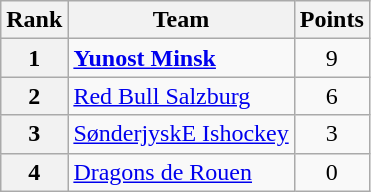<table class="wikitable" style="text-align: center;">
<tr>
<th>Rank</th>
<th>Team</th>
<th>Points</th>
</tr>
<tr>
<th>1</th>
<td style="text-align: left;"> <strong><a href='#'>Yunost Minsk</a></strong></td>
<td>9</td>
</tr>
<tr>
<th>2</th>
<td style="text-align: left;"> <a href='#'>Red Bull Salzburg</a></td>
<td>6</td>
</tr>
<tr>
<th>3</th>
<td style="text-align: left;"> <a href='#'>SønderjyskE Ishockey</a></td>
<td>3</td>
</tr>
<tr>
<th>4</th>
<td style="text-align: left;"> <a href='#'>Dragons de Rouen</a></td>
<td>0</td>
</tr>
</table>
